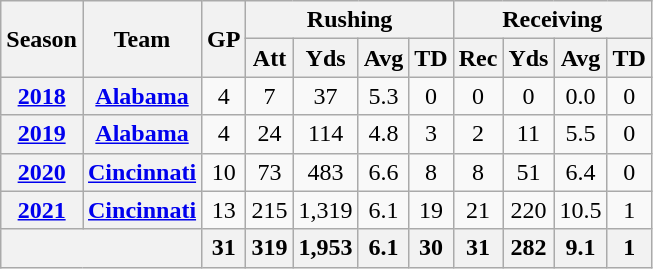<table class="wikitable" style="text-align:center;">
<tr>
<th rowspan="2">Season</th>
<th rowspan="2">Team</th>
<th rowspan="2">GP</th>
<th colspan="4">Rushing</th>
<th colspan="4">Receiving</th>
</tr>
<tr>
<th>Att</th>
<th>Yds</th>
<th>Avg</th>
<th>TD</th>
<th>Rec</th>
<th>Yds</th>
<th>Avg</th>
<th>TD</th>
</tr>
<tr>
<th><a href='#'>2018</a></th>
<th><a href='#'>Alabama</a></th>
<td>4</td>
<td>7</td>
<td>37</td>
<td>5.3</td>
<td>0</td>
<td>0</td>
<td>0</td>
<td>0.0</td>
<td>0</td>
</tr>
<tr>
<th><a href='#'>2019</a></th>
<th><a href='#'>Alabama</a></th>
<td>4</td>
<td>24</td>
<td>114</td>
<td>4.8</td>
<td>3</td>
<td>2</td>
<td>11</td>
<td>5.5</td>
<td>0</td>
</tr>
<tr>
<th><a href='#'>2020</a></th>
<th><a href='#'>Cincinnati</a></th>
<td>10</td>
<td>73</td>
<td>483</td>
<td>6.6</td>
<td>8</td>
<td>8</td>
<td>51</td>
<td>6.4</td>
<td>0</td>
</tr>
<tr>
<th><a href='#'>2021</a></th>
<th><a href='#'>Cincinnati</a></th>
<td>13</td>
<td>215</td>
<td>1,319</td>
<td>6.1</td>
<td>19</td>
<td>21</td>
<td>220</td>
<td>10.5</td>
<td>1</td>
</tr>
<tr>
<th colspan="2"></th>
<th>31</th>
<th>319</th>
<th>1,953</th>
<th>6.1</th>
<th>30</th>
<th>31</th>
<th>282</th>
<th>9.1</th>
<th>1</th>
</tr>
</table>
